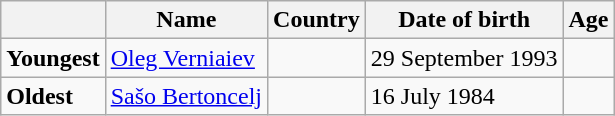<table class="wikitable">
<tr>
<th></th>
<th><strong>Name</strong></th>
<th><strong>Country</strong></th>
<th><strong>Date of birth</strong></th>
<th><strong>Age</strong></th>
</tr>
<tr>
<td><strong>Youngest</strong></td>
<td><a href='#'>Oleg Verniaiev</a></td>
<td></td>
<td>29 September 1993</td>
<td></td>
</tr>
<tr>
<td><strong>Oldest</strong></td>
<td><a href='#'>Sašo Bertoncelj</a></td>
<td></td>
<td>16 July 1984</td>
<td></td>
</tr>
</table>
